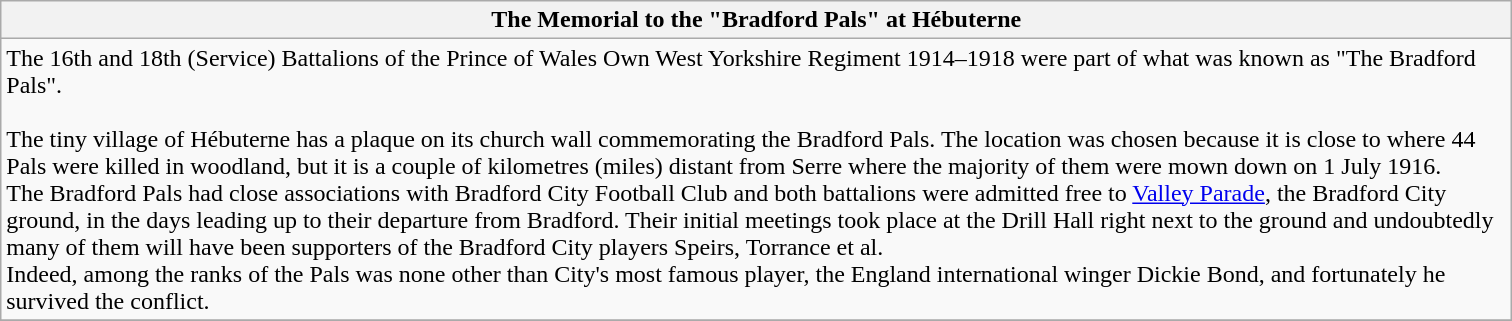<table class="wikitable sortable">
<tr>
<th scope="col" style="width:1000px;">The Memorial to the "Bradford Pals" at Hébuterne</th>
</tr>
<tr>
<td>The 16th and 18th (Service) Battalions of the Prince of Wales Own West Yorkshire Regiment 1914–1918 were part of what was known as "The Bradford Pals".<br><br>The tiny village of Hébuterne has a plaque on its church wall commemorating the Bradford Pals. The location was chosen because it is close to where 44 Pals were killed in woodland, but it is a couple of kilometres (miles) distant from Serre where the majority of them were mown down on 1 July 1916.<br>The Bradford Pals had close associations with Bradford City Football Club and both battalions were admitted free to <a href='#'>Valley Parade</a>, the Bradford City ground, in the days leading up to their departure from Bradford. Their initial meetings took place at the Drill Hall right next to the ground and undoubtedly many of them will have been supporters of the Bradford City players Speirs, Torrance et al.<br>Indeed, among the ranks of the Pals was none other than City's most famous player, the England international winger Dickie Bond, and fortunately he survived the conflict.</td>
</tr>
<tr>
</tr>
</table>
